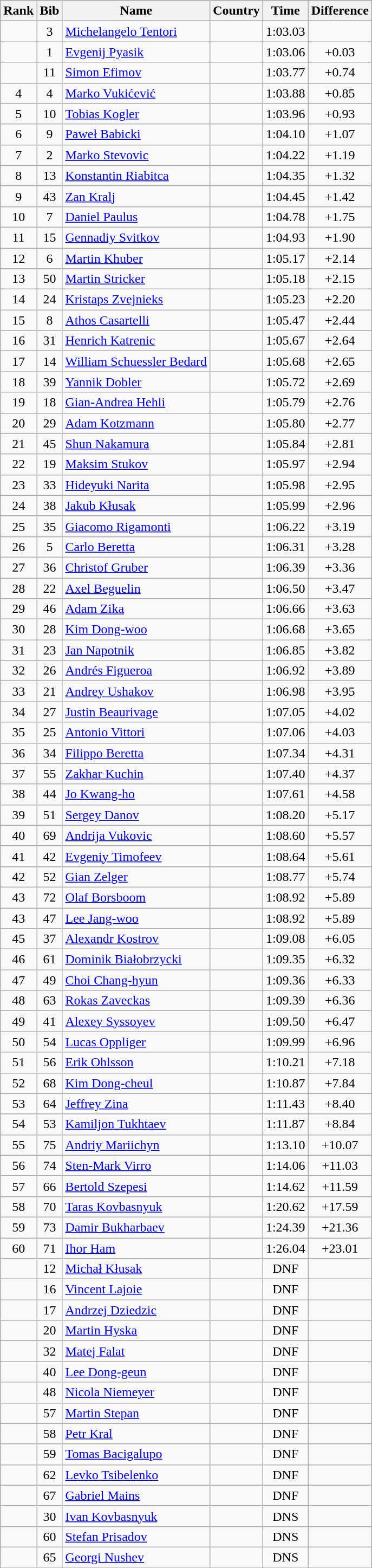<table class="wikitable sortable" style="text-align:center">
<tr>
<th>Rank</th>
<th>Bib</th>
<th>Name</th>
<th>Country</th>
<th>Time</th>
<th>Difference</th>
</tr>
<tr>
<td></td>
<td>3</td>
<td align=left><a href='#'>Michelangelo Tentori</a></td>
<td align=left></td>
<td>1:03.03</td>
<td></td>
</tr>
<tr>
<td></td>
<td>1</td>
<td align=left><a href='#'>Evgenij Pyasik</a></td>
<td align=left></td>
<td>1:03.06</td>
<td>+0.03</td>
</tr>
<tr>
<td></td>
<td>11</td>
<td align=left><a href='#'>Simon Efimov</a></td>
<td align=left></td>
<td>1:03.77</td>
<td>+0.74</td>
</tr>
<tr>
<td>4</td>
<td>4</td>
<td align=left><a href='#'>Marko Vukićević</a></td>
<td align=left></td>
<td>1:03.88</td>
<td>+0.85</td>
</tr>
<tr>
<td>5</td>
<td>10</td>
<td align=left><a href='#'>Tobias Kogler</a></td>
<td align=left></td>
<td>1:03.96</td>
<td>+0.93</td>
</tr>
<tr>
<td>6</td>
<td>9</td>
<td align=left><a href='#'>Paweł Babicki</a></td>
<td align=left></td>
<td>1:04.10</td>
<td>+1.07</td>
</tr>
<tr>
<td>7</td>
<td>2</td>
<td align=left><a href='#'>Marko Stevovic</a></td>
<td align=left></td>
<td>1:04.22</td>
<td>+1.19</td>
</tr>
<tr>
<td>8</td>
<td>13</td>
<td align=left><a href='#'>Konstantin Riabitca</a></td>
<td align=left></td>
<td>1:04.35</td>
<td>+1.32</td>
</tr>
<tr>
<td>9</td>
<td>43</td>
<td align=left><a href='#'>Zan Kralj</a></td>
<td align=left></td>
<td>1:04.45</td>
<td>+1.42</td>
</tr>
<tr>
<td>10</td>
<td>7</td>
<td align=left><a href='#'>Daniel Paulus</a></td>
<td align=left></td>
<td>1:04.78</td>
<td>+1.75</td>
</tr>
<tr>
<td>11</td>
<td>15</td>
<td align=left><a href='#'>Gennadiy Svitkov</a></td>
<td align=left></td>
<td>1:04.93</td>
<td>+1.90</td>
</tr>
<tr>
<td>12</td>
<td>6</td>
<td align=left><a href='#'>Martin Khuber</a></td>
<td align=left></td>
<td>1:05.17</td>
<td>+2.14</td>
</tr>
<tr>
<td>13</td>
<td>50</td>
<td align=left><a href='#'>Martin Stricker</a></td>
<td align=left></td>
<td>1:05.18</td>
<td>+2.15</td>
</tr>
<tr>
<td>14</td>
<td>24</td>
<td align=left><a href='#'>Kristaps Zvejnieks</a></td>
<td align=left></td>
<td>1:05.23</td>
<td>+2.20</td>
</tr>
<tr>
<td>15</td>
<td>8</td>
<td align=left><a href='#'>Athos Casartelli</a></td>
<td align=left></td>
<td>1:05.47</td>
<td>+2.44</td>
</tr>
<tr>
<td>16</td>
<td>31</td>
<td align=left><a href='#'>Henrich Katrenic</a></td>
<td align=left></td>
<td>1:05.67</td>
<td>+2.64</td>
</tr>
<tr>
<td>17</td>
<td>14</td>
<td align=left><a href='#'>William Schuessler Bedard</a></td>
<td align=left></td>
<td>1:05.68</td>
<td>+2.65</td>
</tr>
<tr>
<td>18</td>
<td>39</td>
<td align=left><a href='#'>Yannik Dobler</a></td>
<td align=left></td>
<td>1:05.72</td>
<td>+2.69</td>
</tr>
<tr>
<td>19</td>
<td>18</td>
<td align=left><a href='#'>Gian-Andrea Hehli</a></td>
<td align=left></td>
<td>1:05.79</td>
<td>+2.76</td>
</tr>
<tr>
<td>20</td>
<td>29</td>
<td align=left><a href='#'>Adam Kotzmann</a></td>
<td align=left></td>
<td>1:05.80</td>
<td>+2.77</td>
</tr>
<tr>
<td>21</td>
<td>45</td>
<td align=left><a href='#'>Shun Nakamura</a></td>
<td align=left></td>
<td>1:05.84</td>
<td>+2.81</td>
</tr>
<tr>
<td>22</td>
<td>19</td>
<td align=left><a href='#'>Maksim Stukov</a></td>
<td align=left></td>
<td>1:05.97</td>
<td>+2.94</td>
</tr>
<tr>
<td>23</td>
<td>33</td>
<td align=left><a href='#'>Hideyuki Narita</a></td>
<td align=left></td>
<td>1:05.98</td>
<td>+2.95</td>
</tr>
<tr>
<td>24</td>
<td>38</td>
<td align=left><a href='#'>Jakub Kłusak</a></td>
<td align=left></td>
<td>1:05.99</td>
<td>+2.96</td>
</tr>
<tr>
<td>25</td>
<td>35</td>
<td align=left><a href='#'>Giacomo Rigamonti</a></td>
<td align=left></td>
<td>1:06.22</td>
<td>+3.19</td>
</tr>
<tr>
<td>26</td>
<td>5</td>
<td align=left><a href='#'>Carlo Beretta</a></td>
<td align=left></td>
<td>1:06.31</td>
<td>+3.28</td>
</tr>
<tr>
<td>27</td>
<td>36</td>
<td align=left><a href='#'>Christof Gruber</a></td>
<td align=left></td>
<td>1:06.39</td>
<td>+3.36</td>
</tr>
<tr>
<td>28</td>
<td>22</td>
<td align=left><a href='#'>Axel Beguelin</a></td>
<td align=left></td>
<td>1:06.50</td>
<td>+3.47</td>
</tr>
<tr>
<td>29</td>
<td>46</td>
<td align=left><a href='#'>Adam Zika</a></td>
<td align=left></td>
<td>1:06.66</td>
<td>+3.63</td>
</tr>
<tr>
<td>30</td>
<td>28</td>
<td align=left><a href='#'>Kim Dong-woo</a></td>
<td align=left></td>
<td>1:06.68</td>
<td>+3.65</td>
</tr>
<tr>
<td>31</td>
<td>23</td>
<td align=left><a href='#'>Jan Napotnik</a></td>
<td align=left></td>
<td>1:06.85</td>
<td>+3.82</td>
</tr>
<tr>
<td>32</td>
<td>26</td>
<td align=left><a href='#'>Andrés Figueroa</a></td>
<td align=left></td>
<td>1:06.92</td>
<td>+3.89</td>
</tr>
<tr>
<td>33</td>
<td>21</td>
<td align=left><a href='#'>Andrey Ushakov</a></td>
<td align=left></td>
<td>1:06.98</td>
<td>+3.95</td>
</tr>
<tr>
<td>34</td>
<td>27</td>
<td align=left><a href='#'>Justin Beaurivage</a></td>
<td align=left></td>
<td>1:07.05</td>
<td>+4.02</td>
</tr>
<tr>
<td>35</td>
<td>25</td>
<td align=left><a href='#'>Antonio Vittori</a></td>
<td align=left></td>
<td>1:07.06</td>
<td>+4.03</td>
</tr>
<tr>
<td>36</td>
<td>34</td>
<td align=left><a href='#'>Filippo Beretta</a></td>
<td align=left></td>
<td>1:07.34</td>
<td>+4.31</td>
</tr>
<tr>
<td>37</td>
<td>55</td>
<td align=left><a href='#'>Zakhar Kuchin</a></td>
<td align=left></td>
<td>1:07.40</td>
<td>+4.37</td>
</tr>
<tr>
<td>38</td>
<td>44</td>
<td align=left><a href='#'>Jo Kwang-ho</a></td>
<td align=left></td>
<td>1:07.61</td>
<td>+4.58</td>
</tr>
<tr>
<td>39</td>
<td>51</td>
<td align=left><a href='#'>Sergey Danov</a></td>
<td align=left></td>
<td>1:08.20</td>
<td>+5.17</td>
</tr>
<tr>
<td>40</td>
<td>69</td>
<td align=left><a href='#'>Andrija Vukovic</a></td>
<td align=left></td>
<td>1:08.60</td>
<td>+5.57</td>
</tr>
<tr>
<td>41</td>
<td>42</td>
<td align=left><a href='#'>Evgeniy Timofeev</a></td>
<td align=left></td>
<td>1:08.64</td>
<td>+5.61</td>
</tr>
<tr>
<td>42</td>
<td>52</td>
<td align=left><a href='#'>Gian Zelger</a></td>
<td align=left></td>
<td>1:08.77</td>
<td>+5.74</td>
</tr>
<tr>
<td>43</td>
<td>72</td>
<td align=left><a href='#'>Olaf Borsboom</a></td>
<td align=left></td>
<td>1:08.92</td>
<td>+5.89</td>
</tr>
<tr>
<td>43</td>
<td>47</td>
<td align=left><a href='#'>Lee Jang-woo</a></td>
<td align=left></td>
<td>1:08.92</td>
<td>+5.89</td>
</tr>
<tr>
<td>45</td>
<td>37</td>
<td align=left><a href='#'>Alexandr Kostrov</a></td>
<td align=left></td>
<td>1:09.08</td>
<td>+6.05</td>
</tr>
<tr>
<td>46</td>
<td>61</td>
<td align=left><a href='#'>Dominik Białobrzycki</a></td>
<td align=left></td>
<td>1:09.35</td>
<td>+6.32</td>
</tr>
<tr>
<td>47</td>
<td>49</td>
<td align=left><a href='#'>Choi Chang-hyun</a></td>
<td align=left></td>
<td>1:09.36</td>
<td>+6.33</td>
</tr>
<tr>
<td>48</td>
<td>63</td>
<td align=left><a href='#'>Rokas Zaveckas</a></td>
<td align=left></td>
<td>1:09.39</td>
<td>+6.36</td>
</tr>
<tr>
<td>49</td>
<td>41</td>
<td align=left><a href='#'>Alexey Syssoyev</a></td>
<td align=left></td>
<td>1:09.50</td>
<td>+6.47</td>
</tr>
<tr>
<td>50</td>
<td>54</td>
<td align=left><a href='#'>Lucas Oppliger</a></td>
<td align=left></td>
<td>1:09.99</td>
<td>+6.96</td>
</tr>
<tr>
<td>51</td>
<td>56</td>
<td align=left><a href='#'>Erik Ohlsson</a></td>
<td align=left></td>
<td>1:10.21</td>
<td>+7.18</td>
</tr>
<tr>
<td>52</td>
<td>68</td>
<td align=left><a href='#'>Kim Dong-cheul</a></td>
<td align=left></td>
<td>1:10.87</td>
<td>+7.84</td>
</tr>
<tr>
<td>53</td>
<td>64</td>
<td align=left><a href='#'>Jeffrey Zina</a></td>
<td align=left></td>
<td>1:11.43</td>
<td>+8.40</td>
</tr>
<tr>
<td>54</td>
<td>53</td>
<td align=left><a href='#'>Kamiljon Tukhtaev</a></td>
<td align=left></td>
<td>1:11.87</td>
<td>+8.84</td>
</tr>
<tr>
<td>55</td>
<td>75</td>
<td align=left><a href='#'>Andriy Mariichyn</a></td>
<td align=left></td>
<td>1:13.10</td>
<td>+10.07</td>
</tr>
<tr>
<td>56</td>
<td>74</td>
<td align=left><a href='#'>Sten-Mark Virro</a></td>
<td align=left></td>
<td>1:14.06</td>
<td>+11.03</td>
</tr>
<tr>
<td>57</td>
<td>66</td>
<td align=left><a href='#'>Bertold Szepesi</a></td>
<td align=left></td>
<td>1:14.62</td>
<td>+11.59</td>
</tr>
<tr>
<td>58</td>
<td>70</td>
<td align=left><a href='#'>Taras Kovbasnyuk</a></td>
<td align=left></td>
<td>1:20.62</td>
<td>+17.59</td>
</tr>
<tr>
<td>59</td>
<td>73</td>
<td align=left><a href='#'>Damir Bukharbaev</a></td>
<td align=left></td>
<td>1:24.39</td>
<td>+21.36</td>
</tr>
<tr>
<td>60</td>
<td>71</td>
<td align=left><a href='#'>Ihor Ham</a></td>
<td align=left></td>
<td>1:26.04</td>
<td>+23.01</td>
</tr>
<tr>
<td></td>
<td>12</td>
<td align=left><a href='#'>Michał Kłusak</a></td>
<td align=left></td>
<td>DNF</td>
<td></td>
</tr>
<tr>
<td></td>
<td>16</td>
<td align=left><a href='#'>Vincent Lajoie</a></td>
<td align=left></td>
<td>DNF</td>
<td></td>
</tr>
<tr>
<td></td>
<td>17</td>
<td align=left><a href='#'>Andrzej Dziedzic</a></td>
<td align=left></td>
<td>DNF</td>
<td></td>
</tr>
<tr>
<td></td>
<td>20</td>
<td align=left><a href='#'>Martin Hyska</a></td>
<td align=left></td>
<td>DNF</td>
<td></td>
</tr>
<tr>
<td></td>
<td>32</td>
<td align=left><a href='#'>Matej Falat</a></td>
<td align=left></td>
<td>DNF</td>
<td></td>
</tr>
<tr>
<td></td>
<td>40</td>
<td align=left><a href='#'>Lee Dong-geun</a></td>
<td align=left></td>
<td>DNF</td>
<td></td>
</tr>
<tr>
<td></td>
<td>48</td>
<td align=left><a href='#'>Nicola Niemeyer</a></td>
<td align=left></td>
<td>DNF</td>
<td></td>
</tr>
<tr>
<td></td>
<td>57</td>
<td align=left><a href='#'>Martin Stepan</a></td>
<td align=left></td>
<td>DNF</td>
<td></td>
</tr>
<tr>
<td></td>
<td>58</td>
<td align=left><a href='#'>Petr Kral</a></td>
<td align=left></td>
<td>DNF</td>
<td></td>
</tr>
<tr>
<td></td>
<td>59</td>
<td align=left><a href='#'>Tomas Bacigalupo</a></td>
<td align=left></td>
<td>DNF</td>
<td></td>
</tr>
<tr>
<td></td>
<td>62</td>
<td align=left><a href='#'>Levko Tsibelenko</a></td>
<td align=left></td>
<td>DNF</td>
<td></td>
</tr>
<tr>
<td></td>
<td>67</td>
<td align=left><a href='#'>Gabriel Mains</a></td>
<td align=left></td>
<td>DNF</td>
<td></td>
</tr>
<tr>
<td></td>
<td>30</td>
<td align=left><a href='#'>Ivan Kovbasnyuk</a></td>
<td align=left></td>
<td>DNS</td>
<td></td>
</tr>
<tr>
<td></td>
<td>60</td>
<td align=left><a href='#'>Stefan Prisadov</a></td>
<td align=left></td>
<td>DNS</td>
<td></td>
</tr>
<tr>
<td></td>
<td>65</td>
<td align=left><a href='#'>Georgi Nushev</a></td>
<td align=left></td>
<td>DNS</td>
<td></td>
</tr>
<tr>
</tr>
</table>
